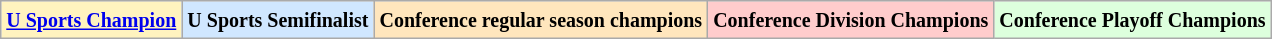<table class="wikitable">
<tr>
<td bgcolor="#FFF3BF"><small><strong><a href='#'>U Sports Champion</a> </strong></small></td>
<td bgcolor="#D0E7FF"><small><strong>U Sports Semifinalist</strong></small></td>
<td bgcolor="#FFE6BD"><small><strong>Conference regular season champions</strong></small></td>
<td bgcolor="#FFCCCC"><small><strong>Conference Division Champions</strong></small></td>
<td bgcolor="#ddffdd"><small><strong>Conference Playoff Champions</strong></small></td>
</tr>
</table>
